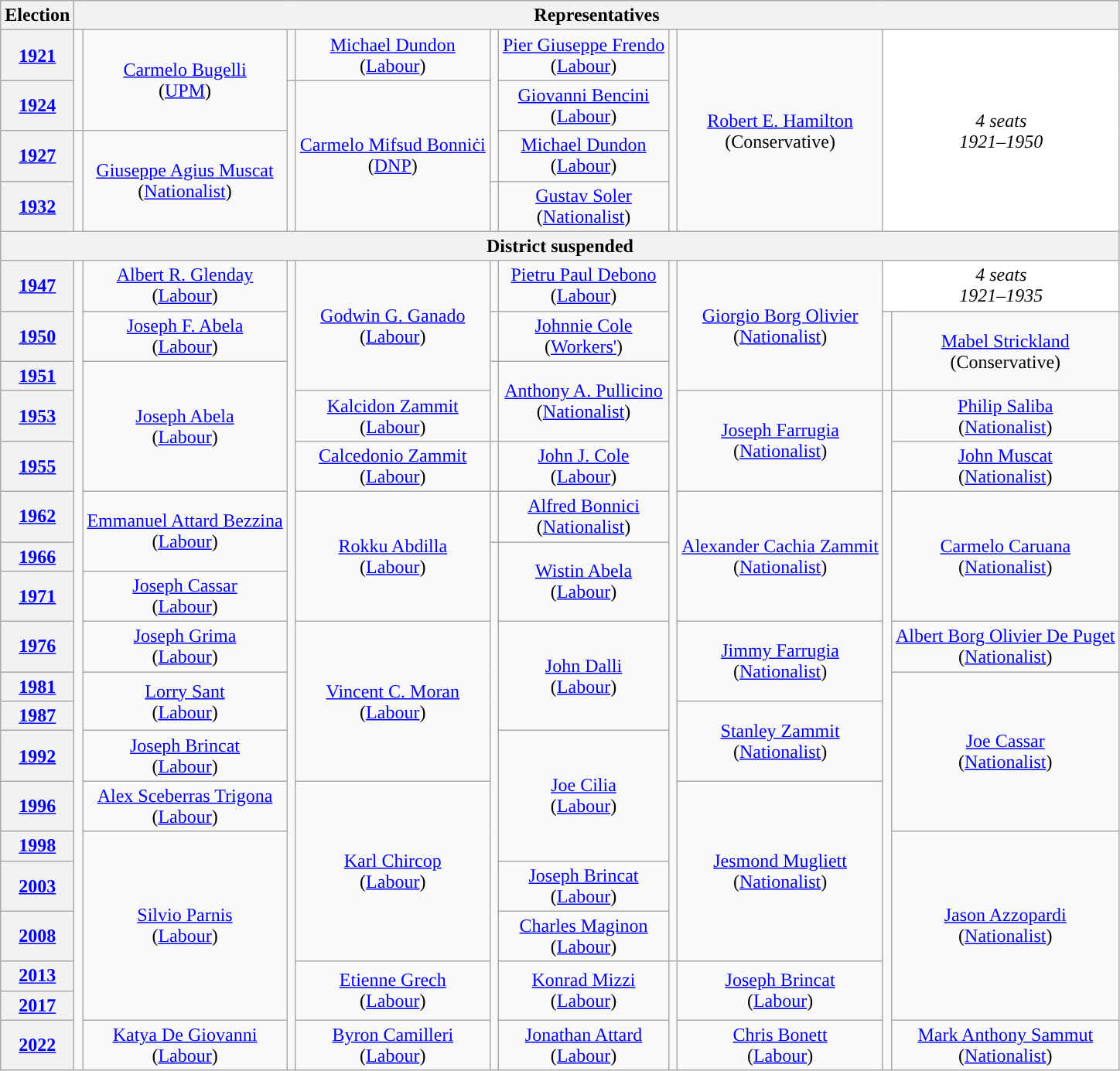<table class="wikitable" style="text-align:center">
<tr>
<th>Election</th>
<th colspan=10>Representatives</th>
</tr>
<tr>
<th><a href='#'>1921</a></th>
<td rowspan=2; style="background-color: "></td>
<td rowspan=2><a href='#'>Carmelo Bugelli</a><br>(<a href='#'>UPM</a>)</td>
<td rowspan=1; style="background-color: "></td>
<td rowspan=1><a href='#'>Michael Dundon</a><br>(<a href='#'>Labour</a>)</td>
<td rowspan=3; style="background-color: "></td>
<td rowspan=1><a href='#'>Pier Giuseppe Frendo</a><br>(<a href='#'>Labour</a>)</td>
<td rowspan=4; style="background-color: "></td>
<td rowspan=4><a href='#'>Robert E. Hamilton</a><br>(Conservative)</td>
<td style="background-color:#FFFFFF" rowspan=4 colspan=2><em>4 seats<br>1921–1950</em></td>
</tr>
<tr>
<th><a href='#'>1924</a></th>
<td rowspan=3; style="background-color: "></td>
<td rowspan=3><a href='#'>Carmelo Mifsud Bonniċi</a><br>(<a href='#'>DNP</a>)</td>
<td rowspan=1><a href='#'>Giovanni Bencini</a><br>(<a href='#'>Labour</a>)</td>
</tr>
<tr>
<th><a href='#'>1927</a></th>
<td rowspan=2; style="background-color: "></td>
<td rowspan=2><a href='#'>Giuseppe Agius Muscat</a><br>(<a href='#'>Nationalist</a>)</td>
<td rowspan=1><a href='#'>Michael Dundon</a><br>(<a href='#'>Labour</a>)</td>
</tr>
<tr>
<th><a href='#'>1932</a></th>
<td rowspan=1; style="background-color: "></td>
<td rowspan=1><a href='#'>Gustav Soler</a><br>(<a href='#'>Nationalist</a>)</td>
</tr>
<tr>
<th colspan=21>District suspended</th>
</tr>
<tr>
<th><a href='#'>1947</a></th>
<td rowspan=19; style="background-color: "></td>
<td rowspan=1><a href='#'>Albert R. Glenday</a><br>(<a href='#'>Labour</a>)</td>
<td rowspan=19; style="background-color: "></td>
<td rowspan=3><a href='#'>Godwin G. Ganado</a><br>(<a href='#'>Labour</a>)</td>
<td rowspan=1; style="background-color: "></td>
<td rowspan=1><a href='#'>Pietru Paul Debono</a><br>(<a href='#'>Labour</a>)</td>
<td rowspan=16; style="background-color: "></td>
<td rowspan=3><a href='#'>Giorgio Borg Olivier</a><br>(<a href='#'>Nationalist</a>)</td>
<td style="background-color:#FFFFFF" rowspan=1 colspan=2><em>4 seats<br>1921–1935</em></td>
</tr>
<tr>
<th><a href='#'>1950</a></th>
<td rowspan=1><a href='#'>Joseph F. Abela</a><br>(<a href='#'>Labour</a>)</td>
<td rowspan=1; style="background-color: "></td>
<td rowspan=1><a href='#'>Johnnie Cole</a><br>(<a href='#'>Workers'</a>)</td>
<td rowspan=2; style="background-color: "></td>
<td rowspan=2><a href='#'>Mabel Strickland</a><br>(Conservative)</td>
</tr>
<tr>
<th><a href='#'>1951</a></th>
<td rowspan=3><a href='#'>Joseph Abela</a><br>(<a href='#'>Labour</a>)</td>
<td rowspan=2; style="background-color: "></td>
<td rowspan=2><a href='#'>Anthony A. Pullicino</a><br>(<a href='#'>Nationalist</a>)</td>
</tr>
<tr>
<th><a href='#'>1953</a></th>
<td rowspan=1><a href='#'>Kalcidon Zammit</a><br>(<a href='#'>Labour</a>)</td>
<td rowspan=2><a href='#'>Joseph Farrugia</a><br>(<a href='#'>Nationalist</a>)</td>
<td rowspan=16; style="background-color: "></td>
<td rowspan=1><a href='#'>Philip Saliba</a><br>(<a href='#'>Nationalist</a>)</td>
</tr>
<tr>
<th><a href='#'>1955</a></th>
<td rowspan=1><a href='#'>Calcedonio Zammit</a><br>(<a href='#'>Labour</a>)</td>
<td rowspan=1; style="background-color: "></td>
<td rowspan=1><a href='#'>John J. Cole</a><br>(<a href='#'>Labour</a>)</td>
<td rowspan=1><a href='#'>John Muscat</a><br>(<a href='#'>Nationalist</a>)</td>
</tr>
<tr>
<th><a href='#'>1962</a></th>
<td rowspan=2><a href='#'>Emmanuel Attard Bezzina</a><br>(<a href='#'>Labour</a>)</td>
<td rowspan=3><a href='#'>Rokku Abdilla</a><br>(<a href='#'>Labour</a>)</td>
<td rowspan=1; style="background-color: "></td>
<td rowspan=1><a href='#'>Alfred Bonnici</a><br>(<a href='#'>Nationalist</a>)</td>
<td rowspan=3><a href='#'>Alexander Cachia Zammit</a><br>(<a href='#'>Nationalist</a>)</td>
<td rowspan=3><a href='#'>Carmelo Caruana</a><br>(<a href='#'>Nationalist</a>)</td>
</tr>
<tr>
<th><a href='#'>1966</a></th>
<td rowspan=13; style="background-color: "></td>
<td rowspan=2><a href='#'>Wistin Abela</a><br>(<a href='#'>Labour</a>)</td>
</tr>
<tr>
<th><a href='#'>1971</a></th>
<td rowspan=1><a href='#'>Joseph Cassar</a><br>(<a href='#'>Labour</a>)</td>
</tr>
<tr>
<th><a href='#'>1976</a></th>
<td rowspan=1><a href='#'>Joseph Grima</a><br>(<a href='#'>Labour</a>)</td>
<td rowspan=4><a href='#'>Vincent C. Moran</a><br>(<a href='#'>Labour</a>)</td>
<td rowspan=3><a href='#'>John Dalli</a><br>(<a href='#'>Labour</a>)</td>
<td rowspan=2><a href='#'>Jimmy Farrugia</a><br>(<a href='#'>Nationalist</a>)</td>
<td rowspan=1><a href='#'>Albert Borg Olivier De Puget</a><br>(<a href='#'>Nationalist</a>)</td>
</tr>
<tr>
<th><a href='#'>1981</a></th>
<td rowspan=2><a href='#'>Lorry Sant</a><br>(<a href='#'>Labour</a>)</td>
<td rowspan=4><a href='#'>Joe Cassar</a><br>(<a href='#'>Nationalist</a>)</td>
</tr>
<tr>
<th><a href='#'>1987</a></th>
<td rowspan=2><a href='#'>Stanley Zammit</a><br>(<a href='#'>Nationalist</a>)</td>
</tr>
<tr>
<th><a href='#'>1992</a></th>
<td rowspan=1><a href='#'>Joseph Brincat</a><br>(<a href='#'>Labour</a>)</td>
<td rowspan=3><a href='#'>Joe Cilia</a><br>(<a href='#'>Labour</a>)</td>
</tr>
<tr>
<th><a href='#'>1996</a></th>
<td rowspan=1><a href='#'>Alex Sceberras Trigona</a><br>(<a href='#'>Labour</a>)</td>
<td rowspan=4><a href='#'>Karl Chircop</a><br>(<a href='#'>Labour</a>)</td>
<td rowspan=4><a href='#'>Jesmond Mugliett</a><br>(<a href='#'>Nationalist</a>)</td>
</tr>
<tr>
<th><a href='#'>1998</a></th>
<td rowspan=5><a href='#'>Silvio Parnis</a><br>(<a href='#'>Labour</a>)</td>
<td rowspan=5><a href='#'>Jason Azzopardi</a><br>(<a href='#'>Nationalist</a>)</td>
</tr>
<tr>
<th><a href='#'>2003</a></th>
<td rowspan=1><a href='#'>Joseph Brincat</a><br>(<a href='#'>Labour</a>)</td>
</tr>
<tr>
<th><a href='#'>2008</a></th>
<td rowspan=1><a href='#'>Charles Maginon</a><br>(<a href='#'>Labour</a>)</td>
</tr>
<tr>
<th><a href='#'>2013</a></th>
<td rowspan=2><a href='#'>Etienne Grech</a><br>(<a href='#'>Labour</a>)</td>
<td rowspan=2><a href='#'>Konrad Mizzi</a><br>(<a href='#'>Labour</a>)</td>
<td rowspan=3; style="background-color: "></td>
<td rowspan=2><a href='#'>Joseph Brincat</a><br>(<a href='#'>Labour</a>)</td>
</tr>
<tr>
<th><a href='#'>2017</a></th>
</tr>
<tr>
<th><a href='#'>2022</a></th>
<td rowspan=1><a href='#'>Katya De Giovanni</a><br>(<a href='#'>Labour</a>)</td>
<td rowspan=1><a href='#'>Byron Camilleri</a><br>(<a href='#'>Labour</a>)</td>
<td rowspan=1><a href='#'>Jonathan Attard</a><br>(<a href='#'>Labour</a>)</td>
<td rowspan=1><a href='#'>Chris Bonett</a><br>(<a href='#'>Labour</a>)</td>
<td rowspan=1><a href='#'>Mark Anthony Sammut</a><br>(<a href='#'>Nationalist</a>)</td>
</tr>
</table>
